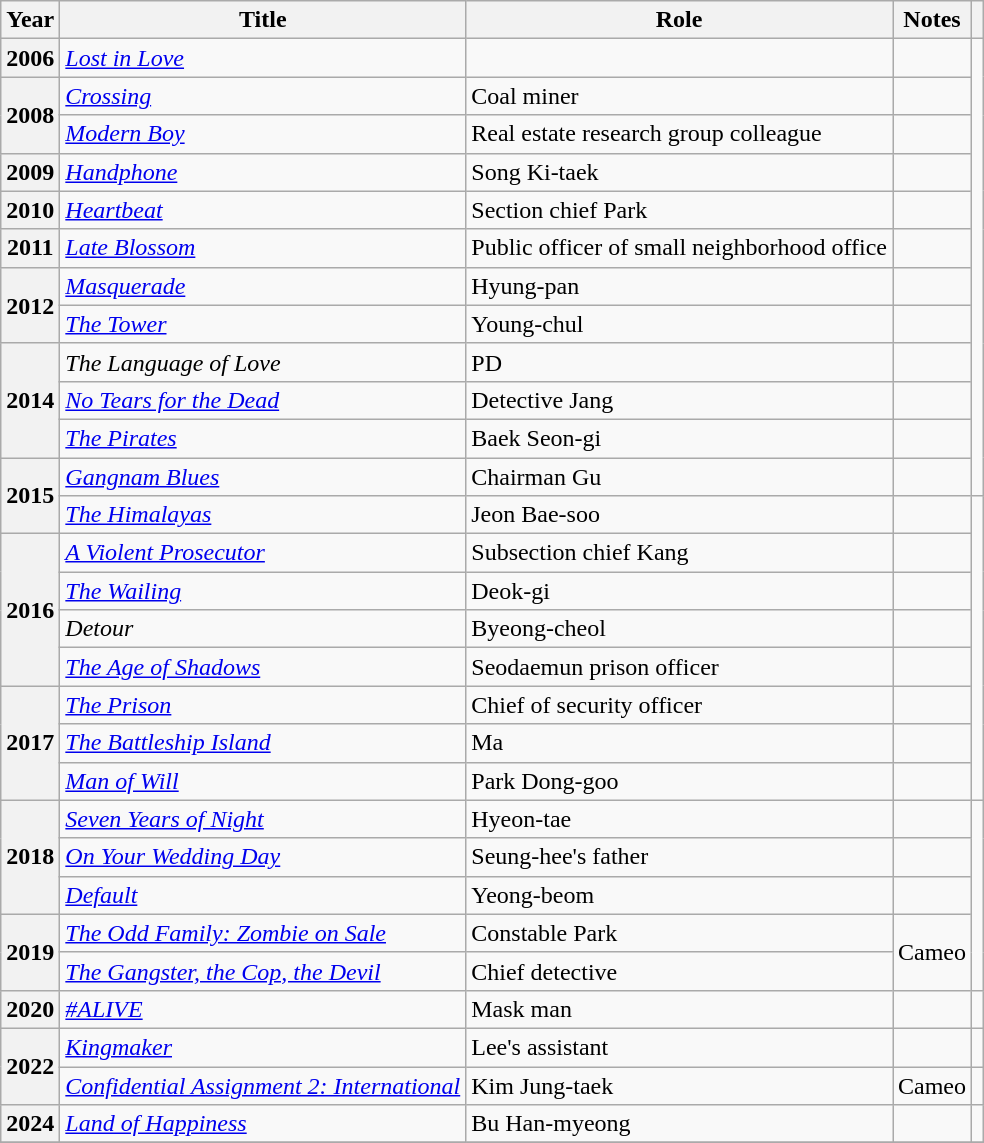<table class="wikitable plainrowheaders sortable">
<tr>
<th scope="col">Year</th>
<th scope="col">Title</th>
<th scope="col">Role</th>
<th scope="col">Notes</th>
<th scope="col" class="unsortable"></th>
</tr>
<tr>
<th scope="row">2006</th>
<td><em><a href='#'>Lost in Love</a></em></td>
<td></td>
<td></td>
<td style="text-align:center" rowspan="12"></td>
</tr>
<tr>
<th scope="row" rowspan="2">2008</th>
<td><em><a href='#'>Crossing</a></em></td>
<td>Coal miner</td>
<td></td>
</tr>
<tr>
<td><em><a href='#'>Modern Boy</a></em></td>
<td>Real estate research group colleague</td>
<td></td>
</tr>
<tr>
<th scope="row">2009</th>
<td><em><a href='#'>Handphone</a></em></td>
<td>Song Ki-taek</td>
<td></td>
</tr>
<tr>
<th scope="row">2010</th>
<td><em><a href='#'>Heartbeat</a></em></td>
<td>Section chief Park</td>
<td></td>
</tr>
<tr>
<th scope="row">2011</th>
<td><em><a href='#'>Late Blossom</a></em></td>
<td>Public officer of small neighborhood office</td>
<td></td>
</tr>
<tr>
<th scope="row" rowspan="2">2012</th>
<td><em><a href='#'>Masquerade</a></em></td>
<td>Hyung-pan</td>
<td></td>
</tr>
<tr>
<td><em><a href='#'>The Tower</a></em></td>
<td>Young-chul</td>
<td></td>
</tr>
<tr>
<th scope="row" rowspan="3">2014</th>
<td><em>The Language of Love</em></td>
<td>PD</td>
<td></td>
</tr>
<tr>
<td><em><a href='#'>No Tears for the Dead</a></em></td>
<td>Detective Jang</td>
<td></td>
</tr>
<tr>
<td><em><a href='#'>The Pirates</a></em></td>
<td>Baek Seon-gi</td>
<td></td>
</tr>
<tr>
<th scope="row" rowspan="2">2015</th>
<td><em><a href='#'>Gangnam Blues</a></em></td>
<td>Chairman Gu</td>
<td></td>
</tr>
<tr>
<td><em><a href='#'>The Himalayas</a></em></td>
<td>Jeon Bae-soo</td>
<td></td>
<td style="text-align:center" rowspan="8"></td>
</tr>
<tr>
<th scope="row" rowspan="4">2016</th>
<td><em><a href='#'>A Violent Prosecutor</a></em></td>
<td>Subsection chief Kang</td>
<td></td>
</tr>
<tr>
<td><em><a href='#'>The Wailing</a></em></td>
<td>Deok-gi</td>
<td></td>
</tr>
<tr>
<td><em>Detour</em></td>
<td>Byeong-cheol</td>
<td></td>
</tr>
<tr>
<td><em><a href='#'>The Age of Shadows</a></em></td>
<td>Seodaemun prison officer</td>
<td></td>
</tr>
<tr>
<th scope="row" rowspan="3">2017</th>
<td><em><a href='#'>The Prison</a></em></td>
<td>Chief of security officer</td>
<td></td>
</tr>
<tr>
<td><em><a href='#'>The Battleship Island</a></em></td>
<td>Ma</td>
<td></td>
</tr>
<tr>
<td><em><a href='#'>Man of Will</a></em></td>
<td>Park Dong-goo</td>
<td></td>
</tr>
<tr>
<th scope="row" rowspan="3">2018</th>
<td><em><a href='#'>Seven Years of Night</a></em></td>
<td>Hyeon-tae</td>
<td></td>
<td style="text-align:center" rowspan="5"></td>
</tr>
<tr>
<td><em><a href='#'>On Your Wedding Day</a></em></td>
<td>Seung-hee's father</td>
<td></td>
</tr>
<tr>
<td><em><a href='#'>Default</a></em></td>
<td>Yeong-beom</td>
<td></td>
</tr>
<tr>
<th scope="row" rowspan="2">2019</th>
<td><em><a href='#'>The Odd Family: Zombie on Sale</a></em></td>
<td>Constable Park</td>
<td rowspan="2">Cameo</td>
</tr>
<tr>
<td><em><a href='#'>The Gangster, the Cop, the Devil</a></em></td>
<td>Chief detective</td>
</tr>
<tr>
<th scope="row">2020</th>
<td><em><a href='#'>#ALIVE</a></em></td>
<td>Mask man</td>
<td></td>
<td style="text-align:center"></td>
</tr>
<tr>
<th scope="row" rowspan="2">2022</th>
<td><em><a href='#'>Kingmaker</a></em></td>
<td>Lee's assistant</td>
<td></td>
<td style="text-align:center"></td>
</tr>
<tr>
<td><em><a href='#'>Confidential Assignment 2: International</a></em></td>
<td>Kim Jung-taek</td>
<td>Cameo</td>
<td style="text-align:center"></td>
</tr>
<tr>
<th scope="row">2024</th>
<td><em><a href='#'>Land of Happiness</a></em></td>
<td>Bu Han-myeong</td>
<td></td>
<td style="text-align:center"></td>
</tr>
<tr>
</tr>
</table>
